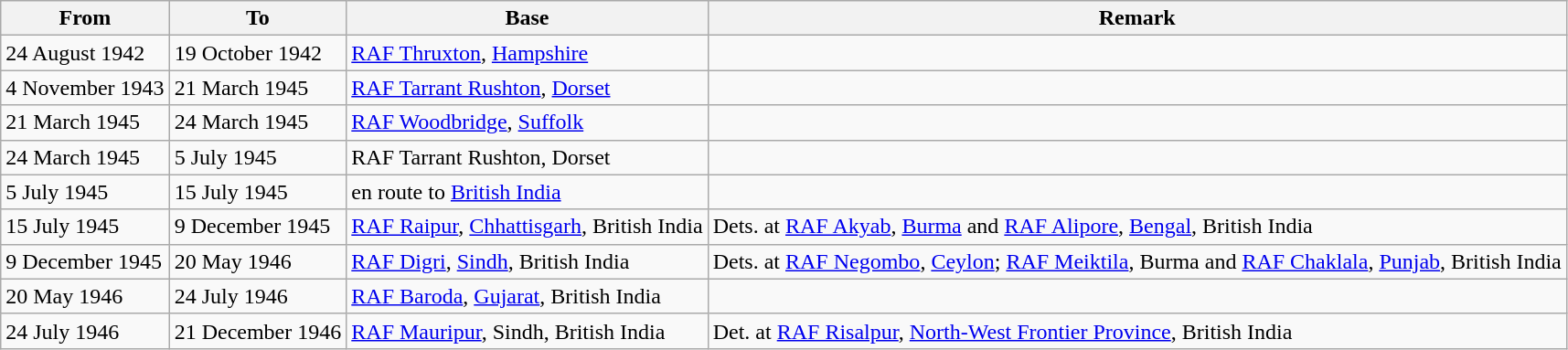<table class="wikitable">
<tr>
<th>From</th>
<th>To</th>
<th>Base</th>
<th>Remark</th>
</tr>
<tr>
<td>24 August 1942</td>
<td>19 October 1942</td>
<td><a href='#'>RAF Thruxton</a>, <a href='#'>Hampshire</a></td>
<td></td>
</tr>
<tr>
<td>4 November 1943</td>
<td>21 March 1945</td>
<td><a href='#'>RAF Tarrant Rushton</a>, <a href='#'>Dorset</a></td>
<td></td>
</tr>
<tr>
<td>21 March 1945</td>
<td>24 March 1945</td>
<td><a href='#'>RAF Woodbridge</a>, <a href='#'>Suffolk</a></td>
<td></td>
</tr>
<tr>
<td>24 March 1945</td>
<td>5 July 1945</td>
<td>RAF Tarrant Rushton, Dorset</td>
<td></td>
</tr>
<tr>
<td>5 July 1945</td>
<td>15 July 1945</td>
<td>en route to <a href='#'>British India</a></td>
<td></td>
</tr>
<tr>
<td>15 July 1945</td>
<td>9 December 1945</td>
<td><a href='#'>RAF Raipur</a>, <a href='#'>Chhattisgarh</a>, British India</td>
<td>Dets. at <a href='#'>RAF Akyab</a>, <a href='#'>Burma</a> and <a href='#'>RAF Alipore</a>, <a href='#'>Bengal</a>, British India</td>
</tr>
<tr>
<td>9 December 1945</td>
<td>20 May 1946</td>
<td><a href='#'>RAF Digri</a>, <a href='#'>Sindh</a>, British India</td>
<td>Dets. at <a href='#'>RAF Negombo</a>, <a href='#'>Ceylon</a>; <a href='#'>RAF Meiktila</a>, Burma and <a href='#'>RAF Chaklala</a>, <a href='#'>Punjab</a>, British India</td>
</tr>
<tr>
<td>20 May 1946</td>
<td>24 July 1946</td>
<td><a href='#'>RAF Baroda</a>, <a href='#'>Gujarat</a>, British India</td>
<td></td>
</tr>
<tr>
<td>24 July 1946</td>
<td>21 December 1946</td>
<td><a href='#'>RAF Mauripur</a>, Sindh, British India</td>
<td>Det. at <a href='#'>RAF Risalpur</a>, <a href='#'>North-West Frontier Province</a>, British India</td>
</tr>
</table>
